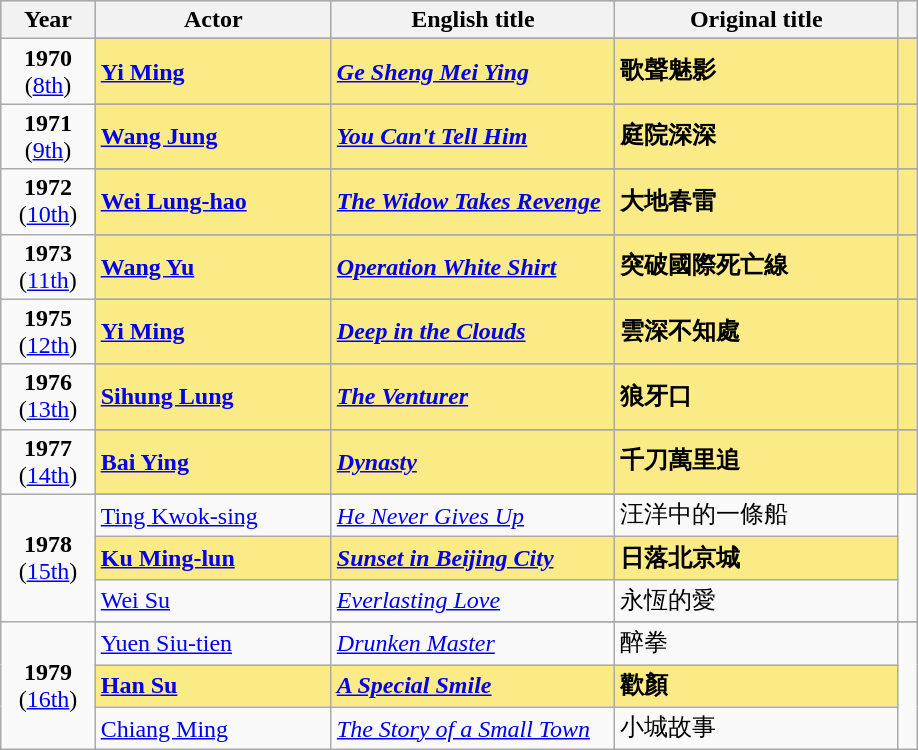<table class="wikitable">
<tr style="background:#bebebe;">
<th style="width:10%;">Year</th>
<th style="width:25%;">Actor</th>
<th style="width:30%;">English title</th>
<th style="width:30%;">Original title</th>
<th style="width:2%;"></th>
</tr>
<tr>
<td rowspan="2" style="text-align:center"><strong>1970</strong><br>(<a href='#'>8th</a>)</td>
</tr>
<tr style="background:#FAEB86">
<td><strong><a href='#'>Yi Ming</a></strong></td>
<td><strong><em><a href='#'>Ge Sheng Mei Ying</a></em></strong></td>
<td><strong>歌聲魅影</strong></td>
<td></td>
</tr>
<tr>
<td rowspan="2" style="text-align:center"><strong>1971</strong><br>(<a href='#'>9th</a>)</td>
</tr>
<tr style="background:#FAEB86">
<td><strong><a href='#'>Wang Jung</a></strong></td>
<td><strong><em><a href='#'>You Can't Tell Him</a></em></strong></td>
<td><strong>庭院深深</strong></td>
<td></td>
</tr>
<tr>
<td rowspan="2" style="text-align:center"><strong>1972</strong><br>(<a href='#'>10th</a>)</td>
</tr>
<tr style="background:#FAEB86">
<td><strong><a href='#'>Wei Lung-hao</a></strong></td>
<td><strong><em><a href='#'>The Widow Takes Revenge</a></em></strong></td>
<td><strong>大地春雷</strong></td>
<td></td>
</tr>
<tr>
<td rowspan="2" style="text-align:center"><strong>1973</strong><br>(<a href='#'>11th</a>)</td>
</tr>
<tr style="background:#FAEB86">
<td><strong><a href='#'>Wang Yu</a></strong></td>
<td><strong><em><a href='#'>Operation White Shirt</a></em></strong></td>
<td><strong>突破國際死亡線</strong></td>
<td></td>
</tr>
<tr>
<td rowspan="2" style="text-align:center"><strong>1975</strong><br>(<a href='#'>12th</a>)</td>
</tr>
<tr style="background:#FAEB86">
<td><strong><a href='#'>Yi Ming</a></strong></td>
<td><strong><em><a href='#'>Deep in the Clouds</a></em></strong></td>
<td><strong>雲深不知處</strong></td>
<td></td>
</tr>
<tr>
<td rowspan="2" style="text-align:center"><strong>1976</strong><br>(<a href='#'>13th</a>)</td>
</tr>
<tr style="background:#FAEB86">
<td><strong><a href='#'>Sihung Lung</a></strong></td>
<td><strong><em><a href='#'>The Venturer</a></em></strong></td>
<td><strong>狼牙口</strong></td>
<td></td>
</tr>
<tr>
<td rowspan="2" style="text-align:center"><strong>1977</strong><br>(<a href='#'>14th</a>)</td>
</tr>
<tr style="background:#FAEB86">
<td><strong><a href='#'>Bai Ying</a></strong></td>
<td><strong><em><a href='#'>Dynasty</a></em></strong></td>
<td><strong>千刀萬里追</strong></td>
<td></td>
</tr>
<tr>
<td rowspan="4" style="text-align:center"><strong>1978</strong><br>(<a href='#'>15th</a>)</td>
</tr>
<tr>
<td><a href='#'>Ting Kwok-sing</a></td>
<td><em><a href='#'>He Never Gives Up</a></em></td>
<td>汪洋中的一條船</td>
<td rowspan=3></td>
</tr>
<tr style="background:#FAEB86">
<td><strong><a href='#'>Ku Ming-lun</a></strong></td>
<td><strong><em><a href='#'>Sunset in Beijing City</a></em></strong></td>
<td><strong>日落北京城</strong></td>
</tr>
<tr>
<td><a href='#'>Wei Su</a></td>
<td><em><a href='#'>Everlasting Love</a></em></td>
<td>永恆的愛</td>
</tr>
<tr>
<td rowspan="4" style="text-align:center"><strong>1979</strong><br>(<a href='#'>16th</a>)</td>
</tr>
<tr>
<td><a href='#'>Yuen Siu-tien</a></td>
<td><em><a href='#'>Drunken Master</a></em></td>
<td>醉拳</td>
<td rowspan=3></td>
</tr>
<tr style="background:#FAEB86">
<td><strong><a href='#'>Han Su</a></strong></td>
<td><strong><em><a href='#'>A Special Smile</a></em></strong></td>
<td><strong>歡顏</strong></td>
</tr>
<tr>
<td><a href='#'>Chiang Ming</a></td>
<td><em><a href='#'>The Story of a Small Town</a></em></td>
<td>小城故事</td>
</tr>
</table>
